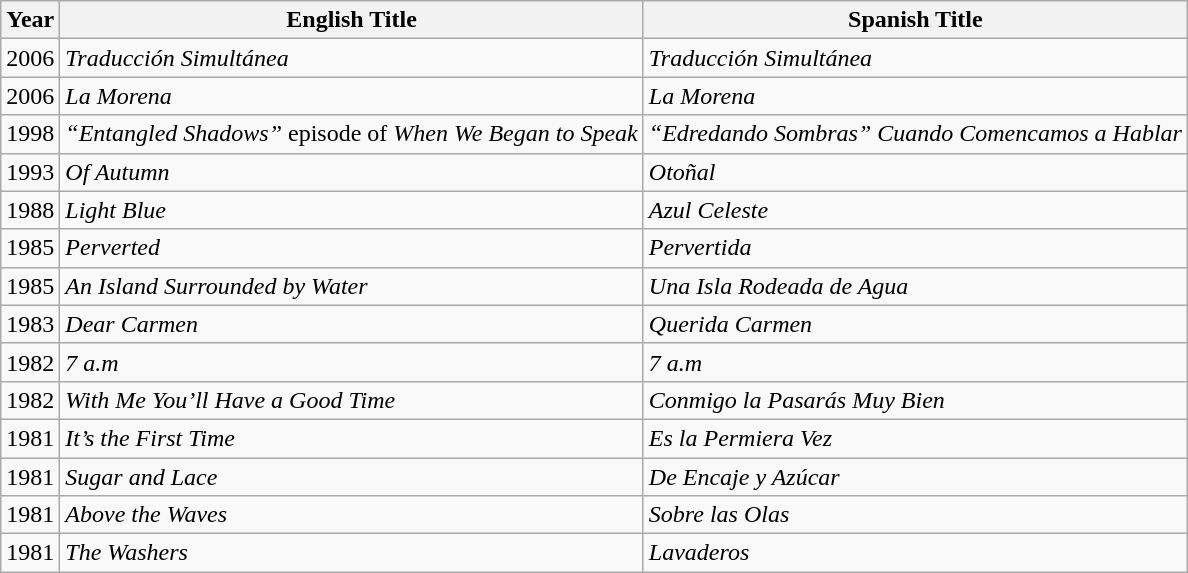<table class="wikitable">
<tr>
<th>Year</th>
<th>English Title</th>
<th>Spanish Title</th>
</tr>
<tr>
<td>2006</td>
<td><em>Traducción Simultánea</em></td>
<td><em>Traducción Simultánea</em></td>
</tr>
<tr>
<td>2006</td>
<td><em>La Morena</em></td>
<td><em>La Morena</em></td>
</tr>
<tr>
<td>1998</td>
<td><em>“Entangled Shadows”</em> episode of <em>When We Began to Speak</em></td>
<td><em>“Edredando Sombras”</em> <em>Cuando Comencamos a Hablar</em></td>
</tr>
<tr>
<td>1993</td>
<td><em>Of Autumn</em></td>
<td><em>Otoñal</em></td>
</tr>
<tr>
<td>1988</td>
<td><em>Light Blue</em></td>
<td><em>Azul Celeste</em></td>
</tr>
<tr>
<td>1985</td>
<td><em>Perverted</em></td>
<td><em>Pervertida</em></td>
</tr>
<tr>
<td>1985</td>
<td><em>An Island Surrounded by Water</em></td>
<td><em>Una Isla Rodeada de Agua</em></td>
</tr>
<tr>
<td>1983</td>
<td><em>Dear Carmen</em></td>
<td><em>Querida Carmen</em></td>
</tr>
<tr>
<td>1982</td>
<td><em>7 a.m</em></td>
<td><em>7 a.m</em></td>
</tr>
<tr>
<td>1982</td>
<td><em>With Me You’ll Have a Good Time</em></td>
<td><em>Conmigo la Pasarás Muy Bien</em></td>
</tr>
<tr>
<td>1981</td>
<td><em>It’s the First Time</em></td>
<td><em>Es la Permiera Vez</em></td>
</tr>
<tr>
<td>1981</td>
<td><em>Sugar and Lace</em></td>
<td><em>De Encaje y Azúcar</em></td>
</tr>
<tr>
<td>1981</td>
<td><em>Above the Waves</em></td>
<td><em>Sobre las Olas</em></td>
</tr>
<tr>
<td>1981</td>
<td><em>The Washers</em></td>
<td><em>Lavaderos</em></td>
</tr>
</table>
